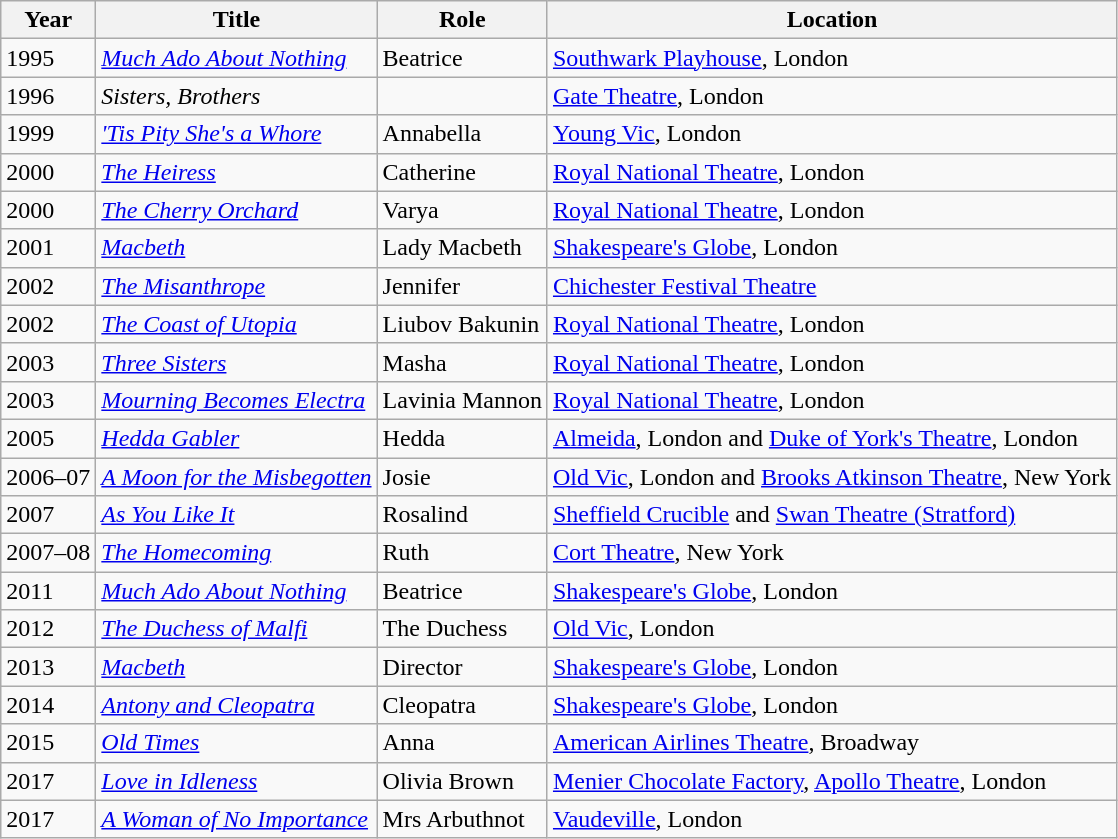<table class="wikitable">
<tr>
<th>Year</th>
<th>Title</th>
<th>Role</th>
<th>Location</th>
</tr>
<tr>
<td>1995</td>
<td><em><a href='#'>Much Ado About Nothing</a></em></td>
<td>Beatrice</td>
<td><a href='#'>Southwark Playhouse</a>, London</td>
</tr>
<tr>
<td>1996</td>
<td><em>Sisters, Brothers</em></td>
<td></td>
<td><a href='#'>Gate Theatre</a>, London</td>
</tr>
<tr>
<td>1999</td>
<td><em><a href='#'>'Tis Pity She's a Whore</a></em></td>
<td>Annabella</td>
<td><a href='#'>Young Vic</a>, London</td>
</tr>
<tr>
<td>2000</td>
<td><em><a href='#'>The Heiress</a></em></td>
<td>Catherine</td>
<td><a href='#'>Royal National Theatre</a>, London</td>
</tr>
<tr>
<td>2000</td>
<td><em><a href='#'>The Cherry Orchard</a></em></td>
<td>Varya</td>
<td><a href='#'>Royal National Theatre</a>, London</td>
</tr>
<tr>
<td>2001</td>
<td><em><a href='#'>Macbeth</a></em></td>
<td>Lady Macbeth</td>
<td><a href='#'>Shakespeare's Globe</a>, London</td>
</tr>
<tr>
<td>2002</td>
<td><em><a href='#'>The Misanthrope</a></em></td>
<td>Jennifer</td>
<td><a href='#'>Chichester Festival Theatre</a></td>
</tr>
<tr>
<td>2002</td>
<td><em><a href='#'>The Coast of Utopia</a></em></td>
<td>Liubov Bakunin</td>
<td><a href='#'>Royal National Theatre</a>, London</td>
</tr>
<tr>
<td>2003</td>
<td><em><a href='#'>Three Sisters</a></em></td>
<td>Masha</td>
<td><a href='#'>Royal National Theatre</a>, London</td>
</tr>
<tr>
<td>2003</td>
<td><em><a href='#'>Mourning Becomes Electra</a></em></td>
<td>Lavinia Mannon</td>
<td><a href='#'>Royal National Theatre</a>, London</td>
</tr>
<tr>
<td>2005</td>
<td><em><a href='#'>Hedda Gabler</a></em></td>
<td>Hedda</td>
<td><a href='#'>Almeida</a>, London and <a href='#'>Duke of York's Theatre</a>, London</td>
</tr>
<tr>
<td>2006–07</td>
<td><em><a href='#'>A Moon for the Misbegotten</a></em></td>
<td>Josie</td>
<td><a href='#'>Old Vic</a>, London and <a href='#'>Brooks Atkinson Theatre</a>, New York</td>
</tr>
<tr>
<td>2007</td>
<td><em><a href='#'>As You Like It</a></em></td>
<td>Rosalind</td>
<td><a href='#'>Sheffield Crucible</a> and <a href='#'>Swan Theatre (Stratford)</a></td>
</tr>
<tr>
<td>2007–08</td>
<td><em><a href='#'>The Homecoming</a></em></td>
<td>Ruth</td>
<td><a href='#'>Cort Theatre</a>, New York</td>
</tr>
<tr>
<td>2011</td>
<td><em><a href='#'>Much Ado About Nothing</a></em></td>
<td>Beatrice</td>
<td><a href='#'>Shakespeare's Globe</a>, London</td>
</tr>
<tr>
<td>2012</td>
<td><em><a href='#'>The Duchess of Malfi</a></em></td>
<td>The Duchess</td>
<td><a href='#'>Old Vic</a>, London</td>
</tr>
<tr>
<td>2013</td>
<td><em><a href='#'>Macbeth</a></em></td>
<td>Director</td>
<td><a href='#'>Shakespeare's Globe</a>, London</td>
</tr>
<tr>
<td>2014</td>
<td><em><a href='#'>Antony and Cleopatra</a></em></td>
<td>Cleopatra</td>
<td><a href='#'>Shakespeare's Globe</a>, London</td>
</tr>
<tr>
<td>2015</td>
<td><em><a href='#'>Old Times</a></em></td>
<td>Anna</td>
<td><a href='#'>American Airlines Theatre</a>, Broadway</td>
</tr>
<tr>
<td>2017</td>
<td><em><a href='#'>Love in Idleness</a></em></td>
<td>Olivia Brown</td>
<td><a href='#'>Menier Chocolate Factory</a>, <a href='#'>Apollo Theatre</a>, London</td>
</tr>
<tr>
<td>2017</td>
<td><em><a href='#'>A Woman of No Importance</a></em></td>
<td>Mrs Arbuthnot</td>
<td><a href='#'>Vaudeville</a>, London</td>
</tr>
</table>
